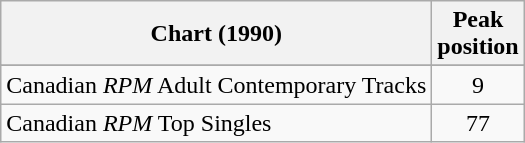<table class="wikitable sortable">
<tr>
<th>Chart (1990)</th>
<th>Peak<br>position</th>
</tr>
<tr>
</tr>
<tr>
<td>Canadian <em>RPM</em> Adult Contemporary Tracks</td>
<td align="center">9</td>
</tr>
<tr>
<td>Canadian <em>RPM</em> Top Singles</td>
<td align="center">77</td>
</tr>
</table>
